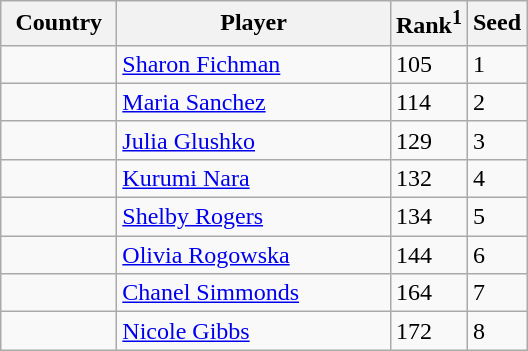<table class="sortable wikitable">
<tr>
<th width="70">Country</th>
<th width="175">Player</th>
<th>Rank<sup>1</sup></th>
<th>Seed</th>
</tr>
<tr>
<td></td>
<td><a href='#'>Sharon Fichman</a></td>
<td>105</td>
<td>1</td>
</tr>
<tr>
<td></td>
<td><a href='#'>Maria Sanchez</a></td>
<td>114</td>
<td>2</td>
</tr>
<tr>
<td></td>
<td><a href='#'>Julia Glushko</a></td>
<td>129</td>
<td>3</td>
</tr>
<tr>
<td></td>
<td><a href='#'>Kurumi Nara</a></td>
<td>132</td>
<td>4</td>
</tr>
<tr>
<td></td>
<td><a href='#'>Shelby Rogers</a></td>
<td>134</td>
<td>5</td>
</tr>
<tr>
<td></td>
<td><a href='#'>Olivia Rogowska</a></td>
<td>144</td>
<td>6</td>
</tr>
<tr>
<td></td>
<td><a href='#'>Chanel Simmonds</a></td>
<td>164</td>
<td>7</td>
</tr>
<tr>
<td></td>
<td><a href='#'>Nicole Gibbs</a></td>
<td>172</td>
<td>8</td>
</tr>
</table>
